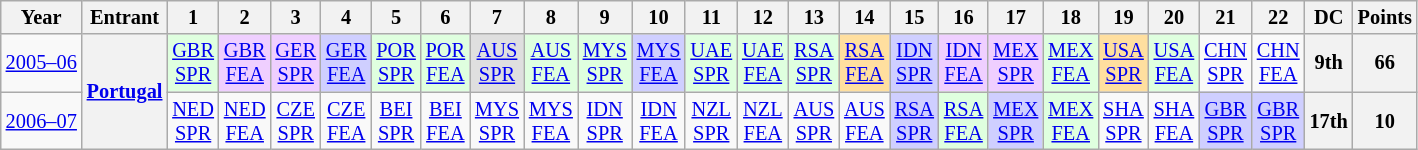<table class="wikitable" style="text-align:center; font-size:85%">
<tr>
<th>Year</th>
<th>Entrant</th>
<th>1</th>
<th>2</th>
<th>3</th>
<th>4</th>
<th>5</th>
<th>6</th>
<th>7</th>
<th>8</th>
<th>9</th>
<th>10</th>
<th>11</th>
<th>12</th>
<th>13</th>
<th>14</th>
<th>15</th>
<th>16</th>
<th>17</th>
<th>18</th>
<th>19</th>
<th>20</th>
<th>21</th>
<th>22</th>
<th>DC</th>
<th>Points</th>
</tr>
<tr>
<td nowrap><a href='#'>2005–06</a></td>
<th rowspan=2><a href='#'>Portugal</a></th>
<td style="background:#DFFFDF;"><a href='#'>GBR<br>SPR</a><br></td>
<td style="background:#EFCFFF;"><a href='#'>GBR<br>FEA</a><br></td>
<td style="background:#EFCFFF;"><a href='#'>GER<br>SPR</a><br></td>
<td style="background:#CFCFFF;"><a href='#'>GER<br>FEA</a><br></td>
<td style="background:#DFFFDF;"><a href='#'>POR<br>SPR</a><br></td>
<td style="background:#DFFFDF;"><a href='#'>POR<br>FEA</a><br></td>
<td style="background:#DFDFDF;"><a href='#'>AUS<br>SPR</a><br></td>
<td style="background:#DFFFDF;"><a href='#'>AUS<br>FEA</a><br></td>
<td style="background:#DFFFDF;"><a href='#'>MYS<br>SPR</a><br></td>
<td style="background:#CFCFFF;"><a href='#'>MYS<br>FEA</a><br></td>
<td style="background:#DFFFDF;"><a href='#'>UAE<br>SPR</a><br></td>
<td style="background:#DFFFDF;"><a href='#'>UAE<br>FEA</a><br></td>
<td style="background:#DFFFDF;"><a href='#'>RSA<br>SPR</a><br></td>
<td style="background:#FFDF9F;"><a href='#'>RSA<br>FEA</a><br></td>
<td style="background:#CFCFFF;"><a href='#'>IDN<br>SPR</a><br></td>
<td style="background:#EFCFFF;"><a href='#'>IDN<br>FEA</a><br></td>
<td style="background:#EFCFFF;"><a href='#'>MEX<br>SPR</a><br></td>
<td style="background:#DFFFDF;"><a href='#'>MEX<br>FEA</a><br></td>
<td style="background:#FFDF9F;"><a href='#'>USA<br>SPR</a><br></td>
<td style="background:#DFFFDF;"><a href='#'>USA<br>FEA</a><br></td>
<td><a href='#'>CHN<br>SPR</a></td>
<td><a href='#'>CHN<br>FEA</a></td>
<th>9th</th>
<th>66</th>
</tr>
<tr>
<td nowrap><a href='#'>2006–07</a></td>
<td><a href='#'>NED<br>SPR</a></td>
<td><a href='#'>NED<br>FEA</a></td>
<td><a href='#'>CZE<br>SPR</a></td>
<td><a href='#'>CZE<br>FEA</a></td>
<td><a href='#'>BEI<br>SPR</a></td>
<td><a href='#'>BEI<br>FEA</a></td>
<td><a href='#'>MYS<br>SPR</a></td>
<td><a href='#'>MYS<br>FEA</a></td>
<td><a href='#'>IDN<br>SPR</a></td>
<td><a href='#'>IDN<br>FEA</a></td>
<td><a href='#'>NZL<br>SPR</a></td>
<td><a href='#'>NZL<br>FEA</a></td>
<td><a href='#'>AUS<br>SPR</a></td>
<td><a href='#'>AUS<br>FEA</a></td>
<td style="background:#CFCFFF;"><a href='#'>RSA<br>SPR</a><br></td>
<td style="background:#DFFFDF;"><a href='#'>RSA<br>FEA</a><br></td>
<td style="background:#CFCFFF;"><a href='#'>MEX<br>SPR</a><br></td>
<td style="background:#DFFFDF;"><a href='#'>MEX<br>FEA</a><br></td>
<td><a href='#'>SHA<br>SPR</a></td>
<td><a href='#'>SHA<br>FEA</a></td>
<td style="background:#CFCFFF;"><a href='#'>GBR<br>SPR</a><br></td>
<td style="background:#CFCFFF;"><a href='#'>GBR<br>SPR</a><br></td>
<th>17th</th>
<th>10</th>
</tr>
</table>
